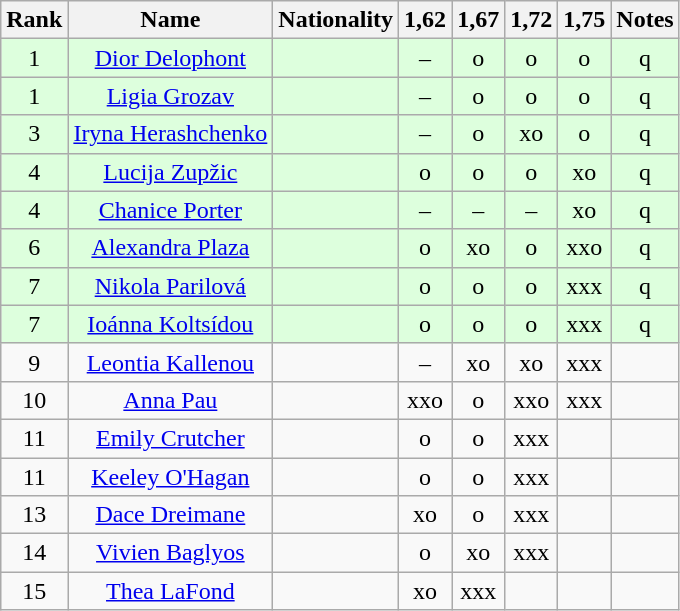<table class="wikitable sortable" style="text-align:center">
<tr>
<th>Rank</th>
<th>Name</th>
<th>Nationality</th>
<th>1,62</th>
<th>1,67</th>
<th>1,72</th>
<th>1,75</th>
<th>Notes</th>
</tr>
<tr bgcolor=ddffdd>
<td>1</td>
<td><a href='#'>Dior Delophont</a></td>
<td></td>
<td>–</td>
<td>o</td>
<td>o</td>
<td>o</td>
<td>q</td>
</tr>
<tr bgcolor=ddffdd>
<td>1</td>
<td><a href='#'>Ligia Grozav</a></td>
<td></td>
<td>–</td>
<td>o</td>
<td>o</td>
<td>o</td>
<td>q</td>
</tr>
<tr bgcolor=ddffdd>
<td>3</td>
<td><a href='#'>Iryna Herashchenko</a></td>
<td></td>
<td>–</td>
<td>o</td>
<td>xo</td>
<td>o</td>
<td>q</td>
</tr>
<tr bgcolor=ddffdd>
<td>4</td>
<td><a href='#'>Lucija Zupžic</a></td>
<td></td>
<td>o</td>
<td>o</td>
<td>o</td>
<td>xo</td>
<td>q</td>
</tr>
<tr bgcolor=ddffdd>
<td>4</td>
<td><a href='#'>Chanice Porter</a></td>
<td></td>
<td>–</td>
<td>–</td>
<td>–</td>
<td>xo</td>
<td>q</td>
</tr>
<tr bgcolor=ddffdd>
<td>6</td>
<td><a href='#'>Alexandra Plaza</a></td>
<td></td>
<td>o</td>
<td>xo</td>
<td>o</td>
<td>xxo</td>
<td>q</td>
</tr>
<tr bgcolor=ddffdd>
<td>7</td>
<td><a href='#'>Nikola Parilová</a></td>
<td></td>
<td>o</td>
<td>o</td>
<td>o</td>
<td>xxx</td>
<td>q</td>
</tr>
<tr bgcolor=ddffdd>
<td>7</td>
<td><a href='#'>Ioánna Koltsídou</a></td>
<td></td>
<td>o</td>
<td>o</td>
<td>o</td>
<td>xxx</td>
<td>q</td>
</tr>
<tr>
<td>9</td>
<td><a href='#'>Leontia Kallenou</a></td>
<td></td>
<td>–</td>
<td>xo</td>
<td>xo</td>
<td>xxx</td>
<td></td>
</tr>
<tr>
<td>10</td>
<td><a href='#'>Anna Pau</a></td>
<td></td>
<td>xxo</td>
<td>o</td>
<td>xxo</td>
<td>xxx</td>
<td></td>
</tr>
<tr>
<td>11</td>
<td><a href='#'>Emily Crutcher</a></td>
<td></td>
<td>o</td>
<td>o</td>
<td>xxx</td>
<td></td>
<td></td>
</tr>
<tr>
<td>11</td>
<td><a href='#'>Keeley O'Hagan</a></td>
<td></td>
<td>o</td>
<td>o</td>
<td>xxx</td>
<td></td>
<td></td>
</tr>
<tr>
<td>13</td>
<td><a href='#'>Dace Dreimane</a></td>
<td></td>
<td>xo</td>
<td>o</td>
<td>xxx</td>
<td></td>
<td></td>
</tr>
<tr>
<td>14</td>
<td><a href='#'>Vivien Baglyos</a></td>
<td></td>
<td>o</td>
<td>xo</td>
<td>xxx</td>
<td></td>
<td></td>
</tr>
<tr>
<td>15</td>
<td><a href='#'>Thea LaFond</a></td>
<td></td>
<td>xo</td>
<td>xxx</td>
<td></td>
<td></td>
<td></td>
</tr>
</table>
